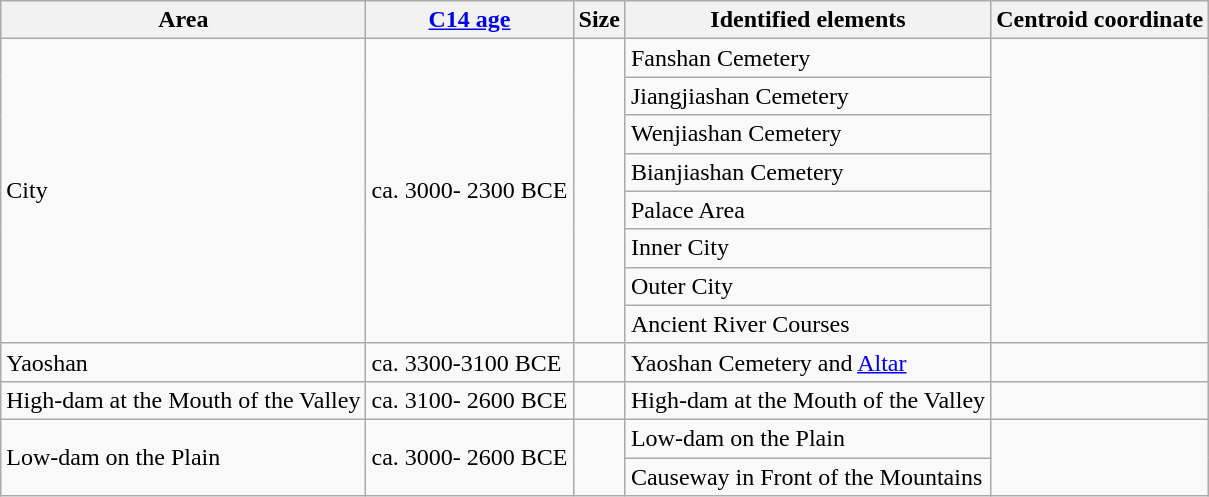<table class="wikitable">
<tr>
<th>Area</th>
<th><a href='#'>C14 age</a></th>
<th>Size</th>
<th>Identified elements</th>
<th>Centroid coordinate</th>
</tr>
<tr>
<td rowspan="8">City</td>
<td rowspan="8">ca. 3000- 2300 BCE</td>
<td rowspan="8"></td>
<td>Fanshan Cemetery</td>
<td rowspan="8"></td>
</tr>
<tr>
<td>Jiangjiashan Cemetery</td>
</tr>
<tr>
<td>Wenjiashan Cemetery</td>
</tr>
<tr>
<td>Bianjiashan Cemetery</td>
</tr>
<tr>
<td>Palace Area</td>
</tr>
<tr>
<td>Inner City</td>
</tr>
<tr>
<td>Outer City</td>
</tr>
<tr>
<td>Ancient River Courses</td>
</tr>
<tr>
<td>Yaoshan</td>
<td>ca. 3300-3100 BCE</td>
<td></td>
<td>Yaoshan Cemetery and <a href='#'>Altar</a></td>
<td></td>
</tr>
<tr>
<td>High-dam at the Mouth of the Valley</td>
<td>ca. 3100- 2600 BCE</td>
<td></td>
<td>High-dam at the Mouth of the Valley</td>
<td></td>
</tr>
<tr>
<td rowspan="2">Low-dam on the Plain</td>
<td rowspan="2">ca. 3000- 2600 BCE</td>
<td rowspan="2"></td>
<td>Low-dam on the Plain</td>
<td rowspan="2"></td>
</tr>
<tr>
<td>Causeway in Front of the Mountains</td>
</tr>
</table>
